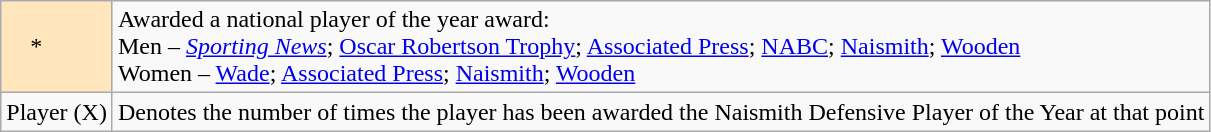<table class="wikitable">
<tr>
<td style="background-color:#FFE6BD">    *    </td>
<td>Awarded a national player of the year award: <br>Men – <em><a href='#'>Sporting News</a></em>; <a href='#'>Oscar Robertson Trophy</a>; <a href='#'>Associated Press</a>; <a href='#'>NABC</a>; <a href='#'>Naismith</a>; <a href='#'>Wooden</a><br>Women – <a href='#'>Wade</a>; <a href='#'>Associated Press</a>; <a href='#'>Naismith</a>; <a href='#'>Wooden</a></td>
</tr>
<tr>
<td>Player (X)</td>
<td>Denotes the number of times the player has been awarded the Naismith Defensive Player of the Year at that point</td>
</tr>
</table>
